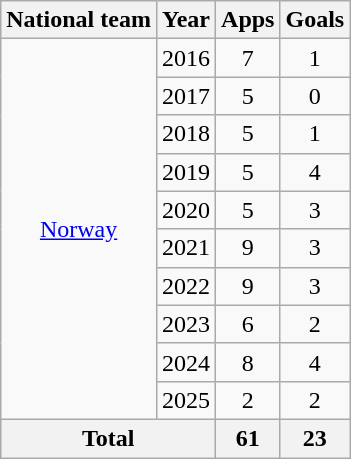<table class="wikitable" style="text-align:center">
<tr>
<th>National team</th>
<th>Year</th>
<th>Apps</th>
<th>Goals</th>
</tr>
<tr>
<td rowspan="10"><a href='#'>Norway</a></td>
<td>2016</td>
<td>7</td>
<td>1</td>
</tr>
<tr>
<td>2017</td>
<td>5</td>
<td>0</td>
</tr>
<tr>
<td>2018</td>
<td>5</td>
<td>1</td>
</tr>
<tr>
<td>2019</td>
<td>5</td>
<td>4</td>
</tr>
<tr>
<td>2020</td>
<td>5</td>
<td>3</td>
</tr>
<tr>
<td>2021</td>
<td>9</td>
<td>3</td>
</tr>
<tr>
<td>2022</td>
<td>9</td>
<td>3</td>
</tr>
<tr>
<td>2023</td>
<td>6</td>
<td>2</td>
</tr>
<tr>
<td>2024</td>
<td>8</td>
<td>4</td>
</tr>
<tr>
<td>2025</td>
<td>2</td>
<td>2</td>
</tr>
<tr>
<th colspan="2">Total</th>
<th>61</th>
<th>23</th>
</tr>
</table>
